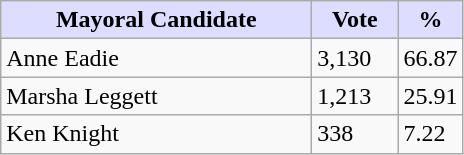<table class="wikitable">
<tr>
<th style="background:#ddf; width:200px;">Mayoral Candidate</th>
<th style="background:#ddf; width:50px;">Vote</th>
<th style="background:#ddf; width:30px;">%</th>
</tr>
<tr>
<td>Anne Eadie</td>
<td>3,130</td>
<td>66.87</td>
</tr>
<tr>
<td>Marsha Leggett</td>
<td>1,213</td>
<td>25.91</td>
</tr>
<tr>
<td>Ken Knight</td>
<td>338</td>
<td>7.22</td>
</tr>
</table>
